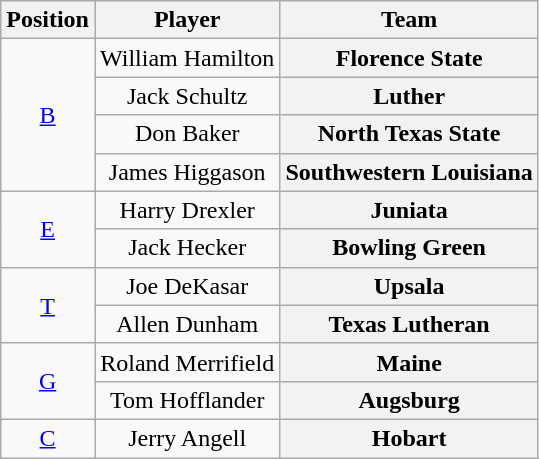<table class="wikitable">
<tr>
<th>Position</th>
<th>Player</th>
<th>Team</th>
</tr>
<tr style="text-align:center;">
<td rowspan="4"><a href='#'>B</a></td>
<td>William Hamilton</td>
<th Style = >Florence State</th>
</tr>
<tr style="text-align:center;">
<td>Jack Schultz</td>
<th Style = >Luther</th>
</tr>
<tr style="text-align:center;">
<td>Don Baker</td>
<th Style = >North Texas State</th>
</tr>
<tr style="text-align:center;">
<td>James Higgason</td>
<th Style = >Southwestern Louisiana</th>
</tr>
<tr style="text-align:center;">
<td rowspan="2"><a href='#'>E</a></td>
<td>Harry Drexler</td>
<th Style = >Juniata</th>
</tr>
<tr style="text-align:center;">
<td>Jack Hecker</td>
<th Style = >Bowling Green</th>
</tr>
<tr style="text-align:center;">
<td rowspan="2"><a href='#'>T</a></td>
<td>Joe DeKasar</td>
<th Style = >Upsala</th>
</tr>
<tr style="text-align:center;">
<td>Allen Dunham</td>
<th Style = >Texas Lutheran</th>
</tr>
<tr style="text-align:center;">
<td rowspan="2"><a href='#'>G</a></td>
<td>Roland Merrifield</td>
<th Style = >Maine</th>
</tr>
<tr style="text-align:center;">
<td>Tom Hofflander</td>
<th Style = >Augsburg</th>
</tr>
<tr style="text-align:center;">
<td><a href='#'>C</a></td>
<td>Jerry Angell</td>
<th Style = >Hobart</th>
</tr>
</table>
